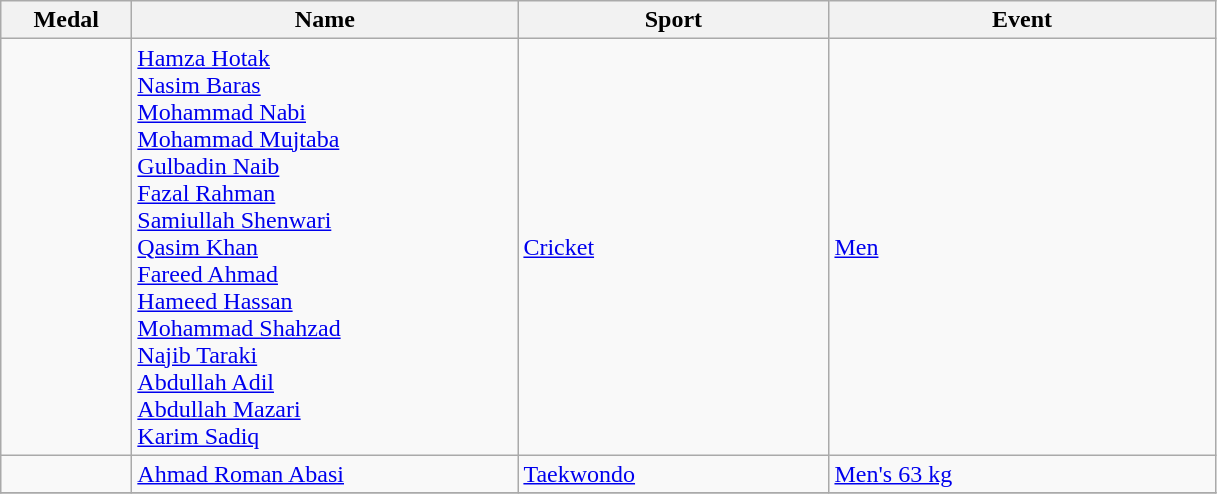<table class="wikitable sortable" style="font-size:100%">
<tr>
<th width="80">Medal</th>
<th width="250">Name</th>
<th width="200">Sport</th>
<th width="250">Event</th>
</tr>
<tr>
<td></td>
<td><a href='#'>Hamza Hotak</a><br><a href='#'>Nasim Baras</a><br><a href='#'>Mohammad Nabi</a><br><a href='#'>Mohammad Mujtaba</a><br><a href='#'>Gulbadin Naib</a><br><a href='#'>Fazal Rahman</a><br><a href='#'>Samiullah Shenwari</a><br><a href='#'>Qasim Khan</a><br><a href='#'>Fareed Ahmad</a><br><a href='#'>Hameed Hassan</a><br><a href='#'>Mohammad Shahzad</a><br><a href='#'>Najib Taraki</a><br><a href='#'>Abdullah Adil</a><br><a href='#'>Abdullah Mazari</a><br><a href='#'>Karim Sadiq</a></td>
<td><a href='#'>Cricket</a></td>
<td><a href='#'>Men</a></td>
</tr>
<tr>
<td></td>
<td><a href='#'>Ahmad Roman Abasi</a></td>
<td><a href='#'>Taekwondo</a></td>
<td><a href='#'>Men's 63 kg</a></td>
</tr>
<tr>
</tr>
</table>
